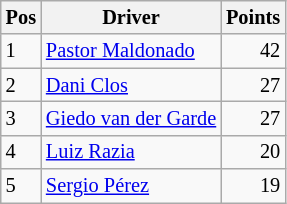<table class="wikitable" style="font-size: 85%;">
<tr>
<th>Pos</th>
<th>Driver</th>
<th>Points</th>
</tr>
<tr>
<td>1</td>
<td> <a href='#'>Pastor Maldonado</a></td>
<td align=right>42</td>
</tr>
<tr>
<td>2</td>
<td> <a href='#'>Dani Clos</a></td>
<td align=right>27</td>
</tr>
<tr>
<td>3</td>
<td> <a href='#'>Giedo van der Garde</a></td>
<td align=right>27</td>
</tr>
<tr>
<td>4</td>
<td> <a href='#'>Luiz Razia</a></td>
<td align=right>20</td>
</tr>
<tr>
<td>5</td>
<td> <a href='#'>Sergio Pérez</a></td>
<td align=right>19</td>
</tr>
</table>
